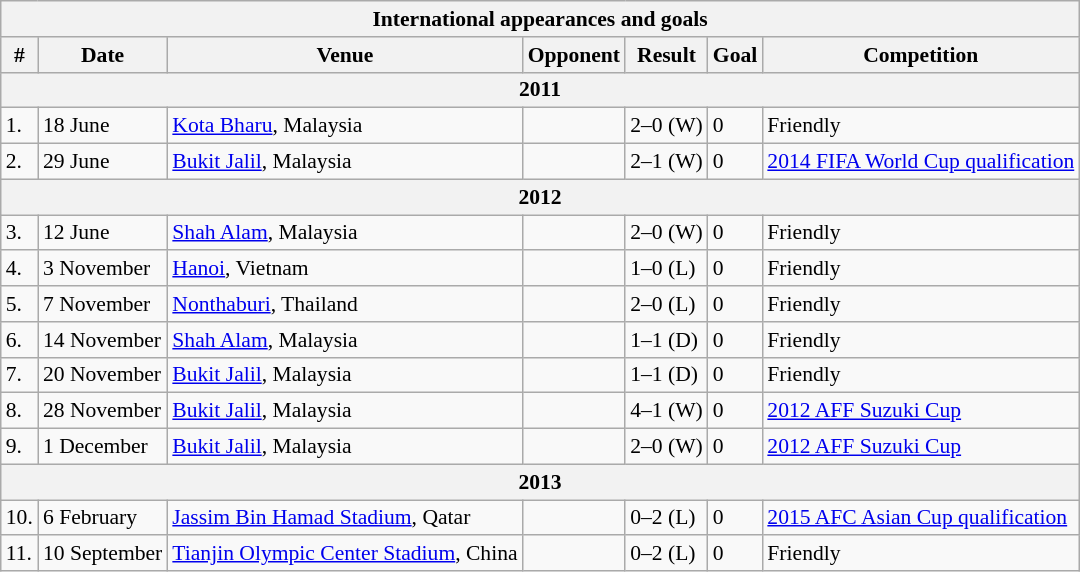<table class="wikitable collapsible collapsed" style="font-size:90%">
<tr>
<th colspan="7"><strong>International appearances and goals</strong></th>
</tr>
<tr>
<th>#</th>
<th>Date</th>
<th>Venue</th>
<th>Opponent</th>
<th>Result</th>
<th>Goal</th>
<th>Competition</th>
</tr>
<tr>
<th colspan="7"><strong>2011</strong></th>
</tr>
<tr>
<td>1.</td>
<td>18 June</td>
<td><a href='#'>Kota Bharu</a>, Malaysia</td>
<td></td>
<td>2–0 (W)</td>
<td>0</td>
<td>Friendly</td>
</tr>
<tr>
<td>2.</td>
<td>29 June</td>
<td><a href='#'>Bukit Jalil</a>, Malaysia</td>
<td></td>
<td>2–1 (W)</td>
<td>0</td>
<td><a href='#'>2014 FIFA World Cup qualification</a></td>
</tr>
<tr>
<th colspan="7"><strong>2012</strong></th>
</tr>
<tr>
<td>3.</td>
<td>12 June</td>
<td><a href='#'>Shah Alam</a>, Malaysia</td>
<td></td>
<td>2–0 (W)</td>
<td>0</td>
<td>Friendly</td>
</tr>
<tr>
<td>4.</td>
<td>3 November</td>
<td><a href='#'>Hanoi</a>, Vietnam</td>
<td></td>
<td>1–0 (L)</td>
<td>0</td>
<td>Friendly</td>
</tr>
<tr>
<td>5.</td>
<td>7 November</td>
<td><a href='#'>Nonthaburi</a>, Thailand</td>
<td></td>
<td>2–0 (L)</td>
<td>0</td>
<td>Friendly</td>
</tr>
<tr>
<td>6.</td>
<td>14 November</td>
<td><a href='#'>Shah Alam</a>, Malaysia</td>
<td></td>
<td>1–1 (D)</td>
<td>0</td>
<td>Friendly</td>
</tr>
<tr>
<td>7.</td>
<td>20 November</td>
<td><a href='#'>Bukit Jalil</a>, Malaysia</td>
<td></td>
<td>1–1 (D)</td>
<td>0</td>
<td>Friendly</td>
</tr>
<tr>
<td>8.</td>
<td>28 November</td>
<td><a href='#'>Bukit Jalil</a>, Malaysia</td>
<td></td>
<td>4–1 (W)</td>
<td>0</td>
<td><a href='#'>2012 AFF Suzuki Cup</a></td>
</tr>
<tr>
<td>9.</td>
<td>1 December</td>
<td><a href='#'>Bukit Jalil</a>, Malaysia</td>
<td></td>
<td>2–0 (W)</td>
<td>0</td>
<td><a href='#'>2012 AFF Suzuki Cup</a></td>
</tr>
<tr>
<th colspan="7"><strong>2013</strong></th>
</tr>
<tr>
<td>10.</td>
<td>6 February</td>
<td><a href='#'>Jassim Bin Hamad Stadium</a>, Qatar</td>
<td></td>
<td>0–2 (L)</td>
<td>0</td>
<td><a href='#'>2015 AFC Asian Cup qualification</a></td>
</tr>
<tr>
<td>11.</td>
<td>10 September</td>
<td><a href='#'>Tianjin Olympic Center Stadium</a>, China</td>
<td></td>
<td>0–2 (L)</td>
<td>0</td>
<td>Friendly</td>
</tr>
</table>
